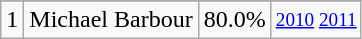<table class="wikitable">
<tr>
</tr>
<tr>
<td>1</td>
<td>Michael Barbour</td>
<td><abbr>80.0%</abbr></td>
<td style="font-size:80%;"><a href='#'>2010</a> <a href='#'>2011</a></td>
</tr>
</table>
